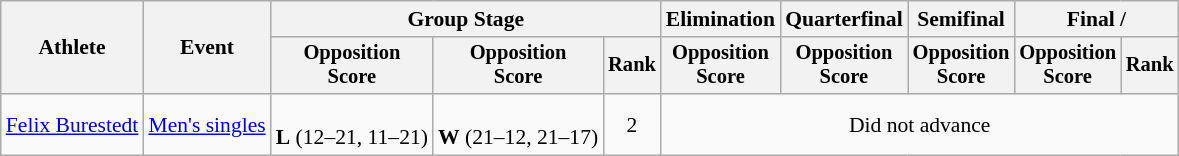<table class="wikitable" style="font-size:90%">
<tr>
<th rowspan=2>Athlete</th>
<th rowspan=2>Event</th>
<th colspan=3>Group Stage</th>
<th>Elimination</th>
<th>Quarterfinal</th>
<th>Semifinal</th>
<th colspan=2>Final / </th>
</tr>
<tr style="font-size:95%">
<th>Opposition<br>Score</th>
<th>Opposition<br>Score</th>
<th>Rank</th>
<th>Opposition<br>Score</th>
<th>Opposition<br>Score</th>
<th>Opposition<br>Score</th>
<th>Opposition<br>Score</th>
<th>Rank</th>
</tr>
<tr align=center>
<td align=left><a href='#'>Felix Burestedt</a></td>
<td align="left"><a href='#'>Men's singles</a></td>
<td><br><strong>L</strong> (12–21, 11–21)</td>
<td><br><strong>W</strong> (21–12, 21–17)</td>
<td>2</td>
<td colspan=5>Did not advance</td>
</tr>
</table>
